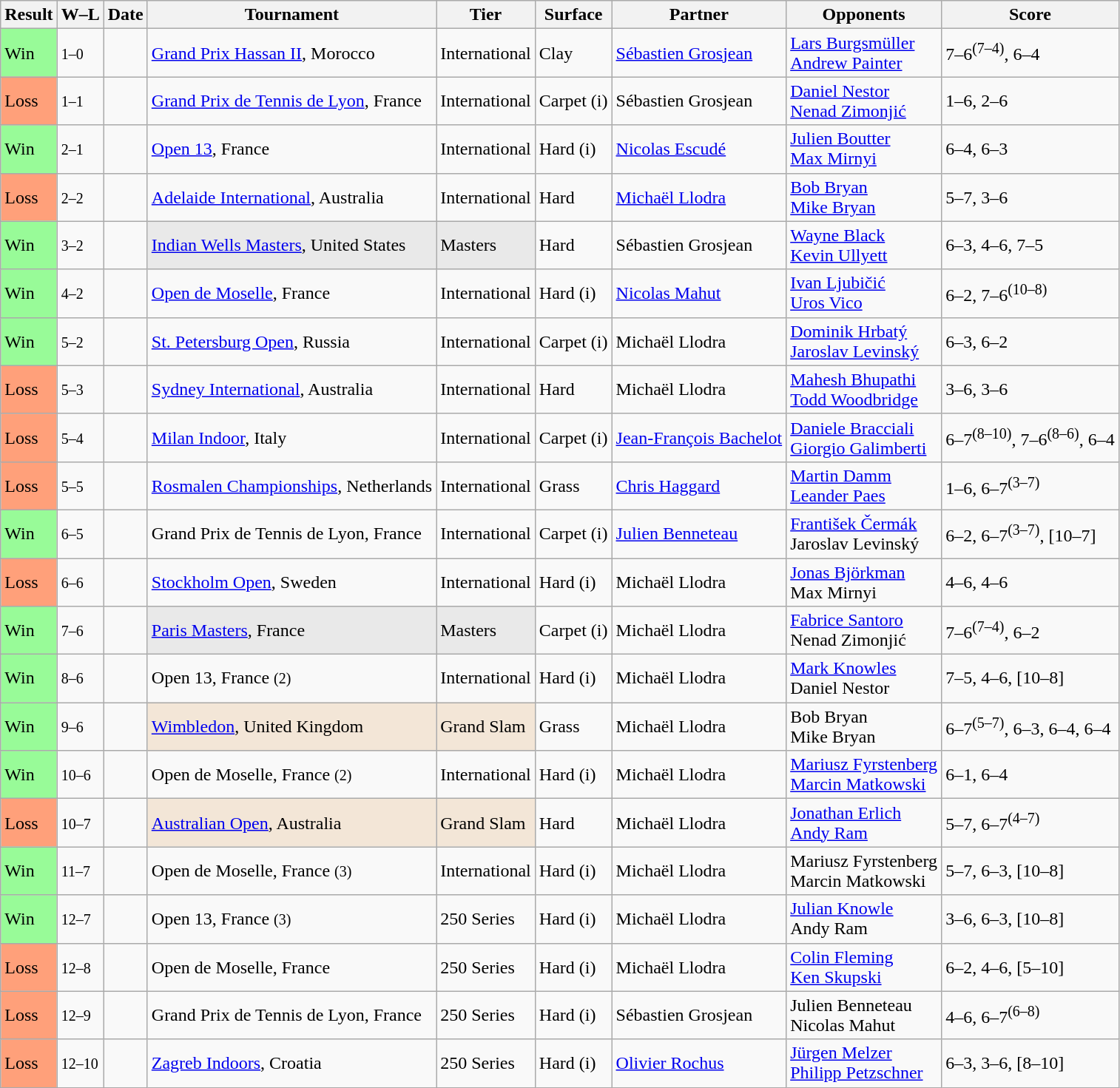<table class="sortable wikitable">
<tr>
<th>Result</th>
<th class="unsortable">W–L</th>
<th>Date</th>
<th>Tournament</th>
<th>Tier</th>
<th>Surface</th>
<th>Partner</th>
<th>Opponents</th>
<th class="unsortable">Score</th>
</tr>
<tr>
<td style="background:#98fb98;">Win</td>
<td><small>1–0</small></td>
<td><a href='#'></a></td>
<td><a href='#'>Grand Prix Hassan II</a>, Morocco</td>
<td>International</td>
<td>Clay</td>
<td> <a href='#'>Sébastien Grosjean</a></td>
<td> <a href='#'>Lars Burgsmüller</a><br> <a href='#'>Andrew Painter</a></td>
<td>7–6<sup>(7–4)</sup>, 6–4</td>
</tr>
<tr>
<td style="background:#ffa07a;">Loss</td>
<td><small>1–1</small></td>
<td><a href='#'></a></td>
<td><a href='#'>Grand Prix de Tennis de Lyon</a>, France</td>
<td>International</td>
<td>Carpet (i)</td>
<td> Sébastien Grosjean</td>
<td> <a href='#'>Daniel Nestor</a><br> <a href='#'>Nenad Zimonjić</a></td>
<td>1–6, 2–6</td>
</tr>
<tr>
<td style="background:#98fb98;">Win</td>
<td><small>2–1</small></td>
<td><a href='#'></a></td>
<td><a href='#'>Open 13</a>, France</td>
<td>International</td>
<td>Hard (i)</td>
<td> <a href='#'>Nicolas Escudé</a></td>
<td> <a href='#'>Julien Boutter</a><br> <a href='#'>Max Mirnyi</a></td>
<td>6–4, 6–3</td>
</tr>
<tr>
<td style="background:#ffa07a;">Loss</td>
<td><small>2–2</small></td>
<td><a href='#'></a></td>
<td><a href='#'>Adelaide International</a>, Australia</td>
<td>International</td>
<td>Hard</td>
<td> <a href='#'>Michaël Llodra</a></td>
<td> <a href='#'>Bob Bryan</a><br> <a href='#'>Mike Bryan</a></td>
<td>5–7, 3–6</td>
</tr>
<tr>
<td style="background:#98fb98;">Win</td>
<td><small>3–2</small></td>
<td><a href='#'></a></td>
<td style="background:#E9E9E9;"><a href='#'>Indian Wells Masters</a>, United States</td>
<td style="background:#E9E9E9;">Masters</td>
<td>Hard</td>
<td> Sébastien Grosjean</td>
<td> <a href='#'>Wayne Black</a><br> <a href='#'>Kevin Ullyett</a></td>
<td>6–3, 4–6, 7–5</td>
</tr>
<tr>
<td style="background:#98fb98;">Win</td>
<td><small>4–2</small></td>
<td><a href='#'></a></td>
<td><a href='#'>Open de Moselle</a>, France</td>
<td>International</td>
<td>Hard (i)</td>
<td> <a href='#'>Nicolas Mahut</a></td>
<td> <a href='#'>Ivan Ljubičić</a><br> <a href='#'>Uros Vico</a></td>
<td>6–2, 7–6<sup>(10–8)</sup></td>
</tr>
<tr>
<td style="background:#98fb98;">Win</td>
<td><small>5–2</small></td>
<td><a href='#'></a></td>
<td><a href='#'>St. Petersburg Open</a>, Russia</td>
<td>International</td>
<td>Carpet (i)</td>
<td> Michaël Llodra</td>
<td> <a href='#'>Dominik Hrbatý</a><br> <a href='#'>Jaroslav Levinský</a></td>
<td>6–3, 6–2</td>
</tr>
<tr>
<td style="background:#ffa07a;">Loss</td>
<td><small>5–3</small></td>
<td><a href='#'></a></td>
<td><a href='#'>Sydney International</a>, Australia</td>
<td>International</td>
<td>Hard</td>
<td> Michaël Llodra</td>
<td> <a href='#'>Mahesh Bhupathi</a><br> <a href='#'>Todd Woodbridge</a></td>
<td>3–6, 3–6</td>
</tr>
<tr>
<td style="background:#ffa07a;">Loss</td>
<td><small>5–4</small></td>
<td><a href='#'></a></td>
<td><a href='#'>Milan Indoor</a>, Italy</td>
<td>International</td>
<td>Carpet (i)</td>
<td> <a href='#'>Jean-François Bachelot</a></td>
<td> <a href='#'>Daniele Bracciali</a><br> <a href='#'>Giorgio Galimberti</a></td>
<td>6–7<sup>(8–10)</sup>, 7–6<sup>(8–6)</sup>, 6–4</td>
</tr>
<tr>
<td style="background:#ffa07a;">Loss</td>
<td><small>5–5</small></td>
<td><a href='#'></a></td>
<td><a href='#'>Rosmalen Championships</a>, Netherlands</td>
<td>International</td>
<td>Grass</td>
<td> <a href='#'>Chris Haggard</a></td>
<td> <a href='#'>Martin Damm</a><br> <a href='#'>Leander Paes</a></td>
<td>1–6, 6–7<sup>(3–7)</sup></td>
</tr>
<tr>
<td style="background:#98fb98;">Win</td>
<td><small>6–5</small></td>
<td><a href='#'></a></td>
<td>Grand Prix de Tennis de Lyon, France</td>
<td>International</td>
<td>Carpet (i)</td>
<td> <a href='#'>Julien Benneteau</a></td>
<td> <a href='#'>František Čermák</a><br> Jaroslav Levinský</td>
<td>6–2, 6–7<sup>(3–7)</sup>, [10–7]</td>
</tr>
<tr>
<td style="background:#ffa07a;">Loss</td>
<td><small>6–6</small></td>
<td><a href='#'></a></td>
<td><a href='#'>Stockholm Open</a>, Sweden</td>
<td>International</td>
<td>Hard (i)</td>
<td> Michaël Llodra</td>
<td> <a href='#'>Jonas Björkman</a><br> Max Mirnyi</td>
<td>4–6, 4–6</td>
</tr>
<tr>
<td style="background:#98fb98;">Win</td>
<td><small>7–6</small></td>
<td><a href='#'></a></td>
<td style="background:#E9E9E9;"><a href='#'>Paris Masters</a>, France</td>
<td style="background:#E9E9E9;">Masters</td>
<td>Carpet (i)</td>
<td> Michaël Llodra</td>
<td> <a href='#'>Fabrice Santoro</a><br> Nenad Zimonjić</td>
<td>7–6<sup>(7–4)</sup>, 6–2</td>
</tr>
<tr>
<td style="background:#98fb98;">Win</td>
<td><small>8–6</small></td>
<td><a href='#'></a></td>
<td>Open 13, France <small>(2)</small></td>
<td>International</td>
<td>Hard (i)</td>
<td> Michaël Llodra</td>
<td> <a href='#'>Mark Knowles</a><br> Daniel Nestor</td>
<td>7–5, 4–6, [10–8]</td>
</tr>
<tr>
<td style="background:#98fb98;">Win</td>
<td><small>9–6</small></td>
<td><a href='#'></a></td>
<td style="background:#F3E6D7;"><a href='#'>Wimbledon</a>, United Kingdom</td>
<td style="background:#F3E6D7;">Grand Slam</td>
<td>Grass</td>
<td> Michaël Llodra</td>
<td> Bob Bryan<br> Mike Bryan</td>
<td>6–7<sup>(5–7)</sup>, 6–3, 6–4, 6–4</td>
</tr>
<tr>
<td style="background:#98fb98;">Win</td>
<td><small>10–6</small></td>
<td><a href='#'></a></td>
<td>Open de Moselle, France <small>(2)</small></td>
<td>International</td>
<td>Hard (i)</td>
<td> Michaël Llodra</td>
<td> <a href='#'>Mariusz Fyrstenberg</a><br> <a href='#'>Marcin Matkowski</a></td>
<td>6–1, 6–4</td>
</tr>
<tr>
<td style="background:#ffa07a;">Loss</td>
<td><small>10–7</small></td>
<td><a href='#'></a></td>
<td style="background:#F3E6D7;"><a href='#'>Australian Open</a>, Australia</td>
<td style="background:#F3E6D7;">Grand Slam</td>
<td>Hard</td>
<td> Michaël Llodra</td>
<td> <a href='#'>Jonathan Erlich</a><br> <a href='#'>Andy Ram</a></td>
<td>5–7, 6–7<sup>(4–7)</sup></td>
</tr>
<tr>
<td style="background:#98fb98;">Win</td>
<td><small>11–7</small></td>
<td><a href='#'></a></td>
<td>Open de Moselle, France <small>(3)</small></td>
<td>International</td>
<td>Hard (i)</td>
<td> Michaël Llodra</td>
<td> Mariusz Fyrstenberg<br> Marcin Matkowski</td>
<td>5–7, 6–3, [10–8]</td>
</tr>
<tr>
<td style="background:#98fb98;">Win</td>
<td><small>12–7</small></td>
<td><a href='#'></a></td>
<td>Open 13, France <small>(3)</small></td>
<td>250 Series</td>
<td>Hard (i)</td>
<td> Michaël Llodra</td>
<td> <a href='#'>Julian Knowle</a><br> Andy Ram</td>
<td>3–6, 6–3, [10–8]</td>
</tr>
<tr>
<td style="background:#ffa07a;">Loss</td>
<td><small>12–8</small></td>
<td><a href='#'></a></td>
<td>Open de Moselle, France</td>
<td>250 Series</td>
<td>Hard (i)</td>
<td> Michaël Llodra</td>
<td> <a href='#'>Colin Fleming</a><br> <a href='#'>Ken Skupski</a></td>
<td>6–2, 4–6, [5–10]</td>
</tr>
<tr>
<td style="background:#ffa07a;">Loss</td>
<td><small>12–9</small></td>
<td><a href='#'></a></td>
<td>Grand Prix de Tennis de Lyon, France</td>
<td>250 Series</td>
<td>Hard (i)</td>
<td> Sébastien Grosjean</td>
<td> Julien Benneteau<br> Nicolas Mahut</td>
<td>4–6, 6–7<sup>(6–8)</sup></td>
</tr>
<tr>
<td style="background:#ffa07a;">Loss</td>
<td><small>12–10</small></td>
<td><a href='#'></a></td>
<td><a href='#'>Zagreb Indoors</a>, Croatia</td>
<td>250 Series</td>
<td>Hard (i)</td>
<td> <a href='#'>Olivier Rochus</a></td>
<td> <a href='#'>Jürgen Melzer</a><br> <a href='#'>Philipp Petzschner</a></td>
<td>6–3, 3–6, [8–10]</td>
</tr>
</table>
